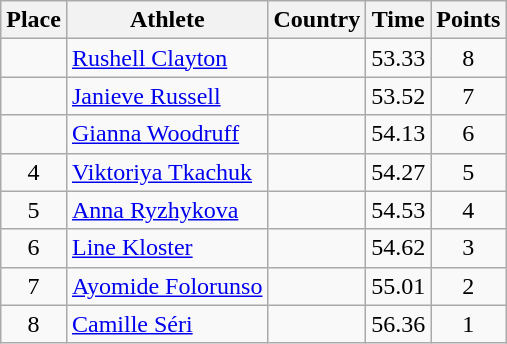<table class="wikitable">
<tr>
<th>Place</th>
<th>Athlete</th>
<th>Country</th>
<th>Time</th>
<th>Points</th>
</tr>
<tr>
<td align=center></td>
<td><a href='#'>Rushell Clayton</a></td>
<td></td>
<td>53.33</td>
<td align=center>8</td>
</tr>
<tr>
<td align=center></td>
<td><a href='#'>Janieve Russell</a></td>
<td></td>
<td>53.52</td>
<td align=center>7</td>
</tr>
<tr>
<td align=center></td>
<td><a href='#'>Gianna Woodruff</a></td>
<td></td>
<td>54.13</td>
<td align=center>6</td>
</tr>
<tr>
<td align=center>4</td>
<td><a href='#'>Viktoriya Tkachuk</a></td>
<td></td>
<td>54.27</td>
<td align=center>5</td>
</tr>
<tr>
<td align=center>5</td>
<td><a href='#'>Anna Ryzhykova</a></td>
<td></td>
<td>54.53</td>
<td align=center>4</td>
</tr>
<tr>
<td align=center>6</td>
<td><a href='#'>Line Kloster</a></td>
<td></td>
<td>54.62</td>
<td align=center>3</td>
</tr>
<tr>
<td align=center>7</td>
<td><a href='#'>Ayomide Folorunso</a></td>
<td></td>
<td>55.01</td>
<td align=center>2</td>
</tr>
<tr>
<td align=center>8</td>
<td><a href='#'>Camille Séri</a></td>
<td></td>
<td>56.36</td>
<td align=center>1</td>
</tr>
</table>
